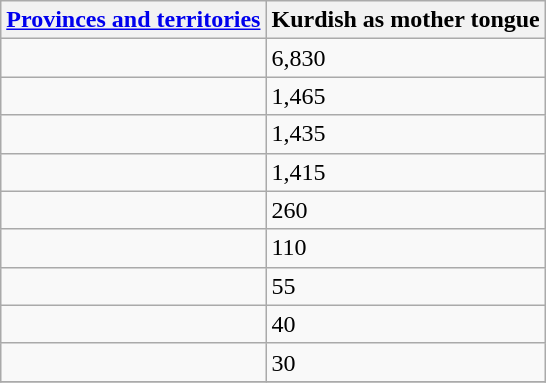<table class="wikitable sortable">
<tr>
<th><a href='#'>Provinces and territories</a></th>
<th>Kurdish as mother tongue</th>
</tr>
<tr>
<td></td>
<td>6,830</td>
</tr>
<tr>
<td></td>
<td>1,465</td>
</tr>
<tr>
<td></td>
<td>1,435</td>
</tr>
<tr>
<td></td>
<td>1,415</td>
</tr>
<tr>
<td></td>
<td>260</td>
</tr>
<tr>
<td></td>
<td>110</td>
</tr>
<tr>
<td></td>
<td>55</td>
</tr>
<tr>
<td></td>
<td>40</td>
</tr>
<tr>
<td></td>
<td>30</td>
</tr>
<tr>
</tr>
</table>
